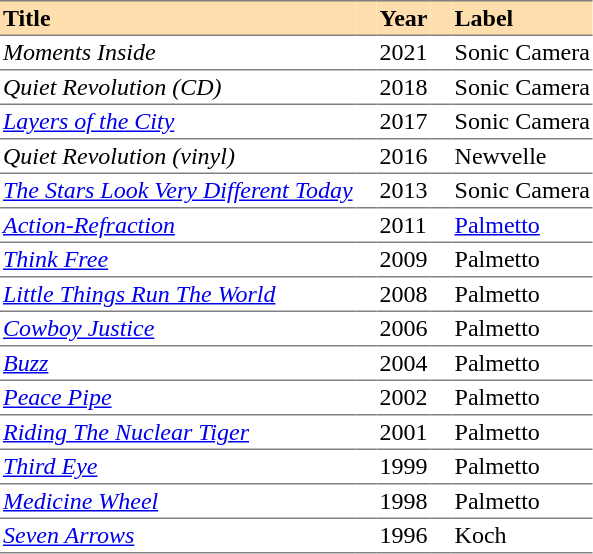<table cellspacing="0" cellpadding="2" border="0">
<tr style="background:#ffdead;">
<th style="text-align:left; border-bottom:1px solid gray; border-top:1px solid gray;">Title</th>
<th style="width:10px; border-bottom:1px solid gray; border-top:1px solid gray;"></th>
<th style="text-align:left; border-bottom:1px solid gray; border-top:1px solid gray;">Year</th>
<th style="width:10px; border-bottom:1px solid gray; border-top:1px solid gray;"></th>
<th style="text-align:left; border-bottom:1px solid gray; border-top:1px solid gray;">Label</th>
</tr>
<tr>
<td style="border-bottom:1px solid gray;"><em>Moments Inside</em></td>
<td style="border-bottom:1px solid gray;"></td>
<td style="border-bottom:1px solid gray;">2021</td>
<td style="border-bottom:1px solid gray;"></td>
<td style="border-bottom:1px solid gray;">Sonic Camera</td>
</tr>
<tr>
<td style="border-bottom:1px solid gray;"><em>Quiet Revolution (CD)</em></td>
<td style="border-bottom:1px solid gray;"></td>
<td style="border-bottom:1px solid gray;">2018</td>
<td style="border-bottom:1px solid gray;"></td>
<td style="border-bottom:1px solid gray;">Sonic Camera</td>
</tr>
<tr>
<td style="border-bottom:1px solid gray;"><em><a href='#'>Layers of the City</a></em></td>
<td style="border-bottom:1px solid gray;"></td>
<td style="border-bottom:1px solid gray;">2017</td>
<td style="border-bottom:1px solid gray;"></td>
<td style="border-bottom:1px solid gray;">Sonic Camera</td>
</tr>
<tr>
<td style="border-bottom:1px solid gray;"><em>Quiet Revolution (vinyl)</em></td>
<td style="border-bottom:1px solid gray;"></td>
<td style="border-bottom:1px solid gray;">2016</td>
<td style="border-bottom:1px solid gray;"></td>
<td style="border-bottom:1px solid gray;">Newvelle</td>
</tr>
<tr>
<td style="border-bottom:1px solid gray;"><em><a href='#'>The Stars Look Very Different Today</a></em></td>
<td style="border-bottom:1px solid gray;"></td>
<td style="border-bottom:1px solid gray;">2013</td>
<td style="border-bottom:1px solid gray;"></td>
<td style="border-bottom:1px solid gray;">Sonic Camera</td>
</tr>
<tr>
<td style="border-bottom:1px solid gray;"><em><a href='#'>Action-Refraction</a></em></td>
<td style="border-bottom:1px solid gray;"></td>
<td style="border-bottom:1px solid gray;">2011</td>
<td style="border-bottom:1px solid gray;"></td>
<td style="border-bottom:1px solid gray;"><a href='#'>Palmetto</a></td>
</tr>
<tr>
<td style="border-bottom:1px solid gray;"><em><a href='#'>Think Free</a></em></td>
<td style="border-bottom:1px solid gray;"></td>
<td style="border-bottom:1px solid gray;">2009</td>
<td style="border-bottom:1px solid gray;"></td>
<td style="border-bottom:1px solid gray;">Palmetto</td>
</tr>
<tr>
<td style="border-bottom:1px solid gray;"><em><a href='#'>Little Things Run The World</a></em></td>
<td style="border-bottom:1px solid gray;"></td>
<td style="border-bottom:1px solid gray;">2008</td>
<td style="border-bottom:1px solid gray;"></td>
<td style="border-bottom:1px solid gray;">Palmetto</td>
</tr>
<tr>
<td style="border-bottom:1px solid gray;"><em><a href='#'>Cowboy Justice</a></em></td>
<td style="border-bottom:1px solid gray;"></td>
<td style="border-bottom:1px solid gray;">2006</td>
<td style="border-bottom:1px solid gray;"></td>
<td style="border-bottom:1px solid gray;">Palmetto</td>
</tr>
<tr>
<td style="border-bottom:1px solid gray;"><em><a href='#'>Buzz</a></em></td>
<td style="border-bottom:1px solid gray;"></td>
<td style="border-bottom:1px solid gray;">2004</td>
<td style="border-bottom:1px solid gray;"></td>
<td style="border-bottom:1px solid gray;">Palmetto</td>
</tr>
<tr>
<td style="border-bottom:1px solid gray;"><em><a href='#'>Peace Pipe</a></em></td>
<td style="border-bottom:1px solid gray;"></td>
<td style="border-bottom:1px solid gray;">2002</td>
<td style="border-bottom:1px solid gray;"></td>
<td style="border-bottom:1px solid gray;">Palmetto</td>
</tr>
<tr>
<td style="border-bottom:1px solid gray;"><em><a href='#'>Riding The Nuclear Tiger</a></em></td>
<td style="border-bottom:1px solid gray;"></td>
<td style="border-bottom:1px solid gray;">2001</td>
<td style="border-bottom:1px solid gray;"></td>
<td style="border-bottom:1px solid gray;">Palmetto</td>
</tr>
<tr>
<td style="border-bottom:1px solid gray;"><em><a href='#'>Third Eye</a></em></td>
<td style="border-bottom:1px solid gray;"></td>
<td style="border-bottom:1px solid gray;">1999</td>
<td style="border-bottom:1px solid gray;"></td>
<td style="border-bottom:1px solid gray;">Palmetto</td>
</tr>
<tr>
<td style="border-bottom:1px solid gray;"><em><a href='#'>Medicine Wheel</a></em></td>
<td style="border-bottom:1px solid gray;"></td>
<td style="border-bottom:1px solid gray;">1998</td>
<td style="border-bottom:1px solid gray;"></td>
<td style="border-bottom:1px solid gray;">Palmetto</td>
</tr>
<tr>
<td style="border-bottom:1px solid gray;"><em><a href='#'>Seven Arrows</a></em></td>
<td style="border-bottom:1px solid gray;"></td>
<td style="border-bottom:1px solid gray;">1996</td>
<td style="border-bottom:1px solid gray;"></td>
<td style="border-bottom:1px solid gray;">Koch</td>
</tr>
</table>
